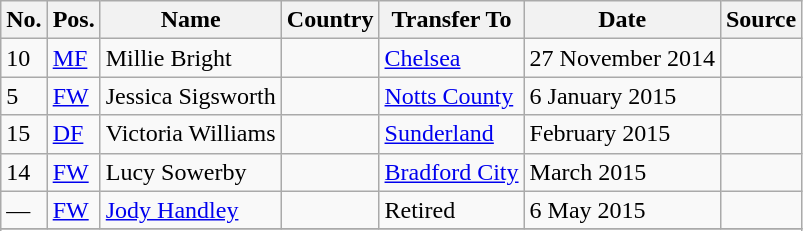<table class="sortable wikitable">
<tr>
<th>No.</th>
<th>Pos.</th>
<th>Name</th>
<th>Country</th>
<th>Transfer To</th>
<th>Date</th>
<th>Source</th>
</tr>
<tr>
<td style="text-align:left;">10</td>
<td><a href='#'>MF</a></td>
<td>Millie Bright</td>
<td></td>
<td><a href='#'>Chelsea</a></td>
<td>27 November 2014</td>
<td></td>
</tr>
<tr>
<td style="text-align:left;">5</td>
<td><a href='#'>FW</a></td>
<td>Jessica Sigsworth</td>
<td></td>
<td><a href='#'>Notts County</a></td>
<td>6 January 2015</td>
<td></td>
</tr>
<tr>
<td style="text-align:left;">15</td>
<td><a href='#'>DF</a></td>
<td>Victoria Williams</td>
<td></td>
<td><a href='#'>Sunderland</a></td>
<td>February 2015</td>
<td></td>
</tr>
<tr>
<td style="text-align:left;">14</td>
<td><a href='#'>FW</a></td>
<td>Lucy Sowerby</td>
<td></td>
<td><a href='#'>Bradford City</a></td>
<td>March 2015</td>
<td> </td>
</tr>
<tr>
<td style="text-align:left;">—</td>
<td><a href='#'>FW</a></td>
<td><a href='#'>Jody Handley</a></td>
<td></td>
<td>Retired</td>
<td>6 May 2015</td>
<td></td>
</tr>
<tr>
</tr>
<tr class="sortbottom">
</tr>
</table>
